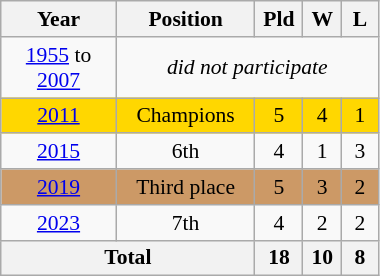<table class="wikitable"  style="width:20%; text-align:center; font-size:90%;">
<tr>
<th width=25%>Year</th>
<th width=30%>Position</th>
<th width=8%>Pld</th>
<th width=8%>W</th>
<th width=8%>L</th>
</tr>
<tr>
<td><a href='#'>1955</a> to <a href='#'>2007</a></td>
<td colspan=4><em>did not participate</em></td>
</tr>
<tr style="background:gold;">
<td> <a href='#'>2011</a></td>
<td>Champions</td>
<td>5</td>
<td>4</td>
<td>1</td>
</tr>
<tr>
<td> <a href='#'>2015</a></td>
<td>6th</td>
<td>4</td>
<td>1</td>
<td>3</td>
</tr>
<tr style="background:#c96;">
<td> <a href='#'>2019</a></td>
<td>Third place</td>
<td>5</td>
<td>3</td>
<td>2</td>
</tr>
<tr>
<td> <a href='#'>2023</a></td>
<td>7th</td>
<td>4</td>
<td>2</td>
<td>2</td>
</tr>
<tr>
<th colspan=2>Total</th>
<th>18</th>
<th>10</th>
<th>8</th>
</tr>
</table>
